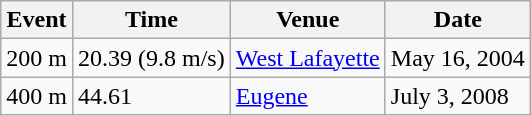<table class="wikitable">
<tr>
<th>Event</th>
<th>Time</th>
<th>Venue</th>
<th>Date</th>
</tr>
<tr>
<td>200 m</td>
<td>20.39 (9.8 m/s)</td>
<td><a href='#'>West Lafayette</a></td>
<td>May 16, 2004</td>
</tr>
<tr>
<td>400 m</td>
<td>44.61</td>
<td><a href='#'>Eugene</a></td>
<td>July 3, 2008</td>
</tr>
</table>
